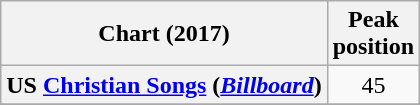<table class="wikitable sortable plainrowheaders" style="text-align:center">
<tr>
<th scope="col">Chart (2017)</th>
<th scope="col">Peak<br> position</th>
</tr>
<tr>
<th scope="row">US <a href='#'>Christian Songs</a> (<a href='#'><em>Billboard</em></a>)</th>
<td>45</td>
</tr>
<tr>
</tr>
</table>
